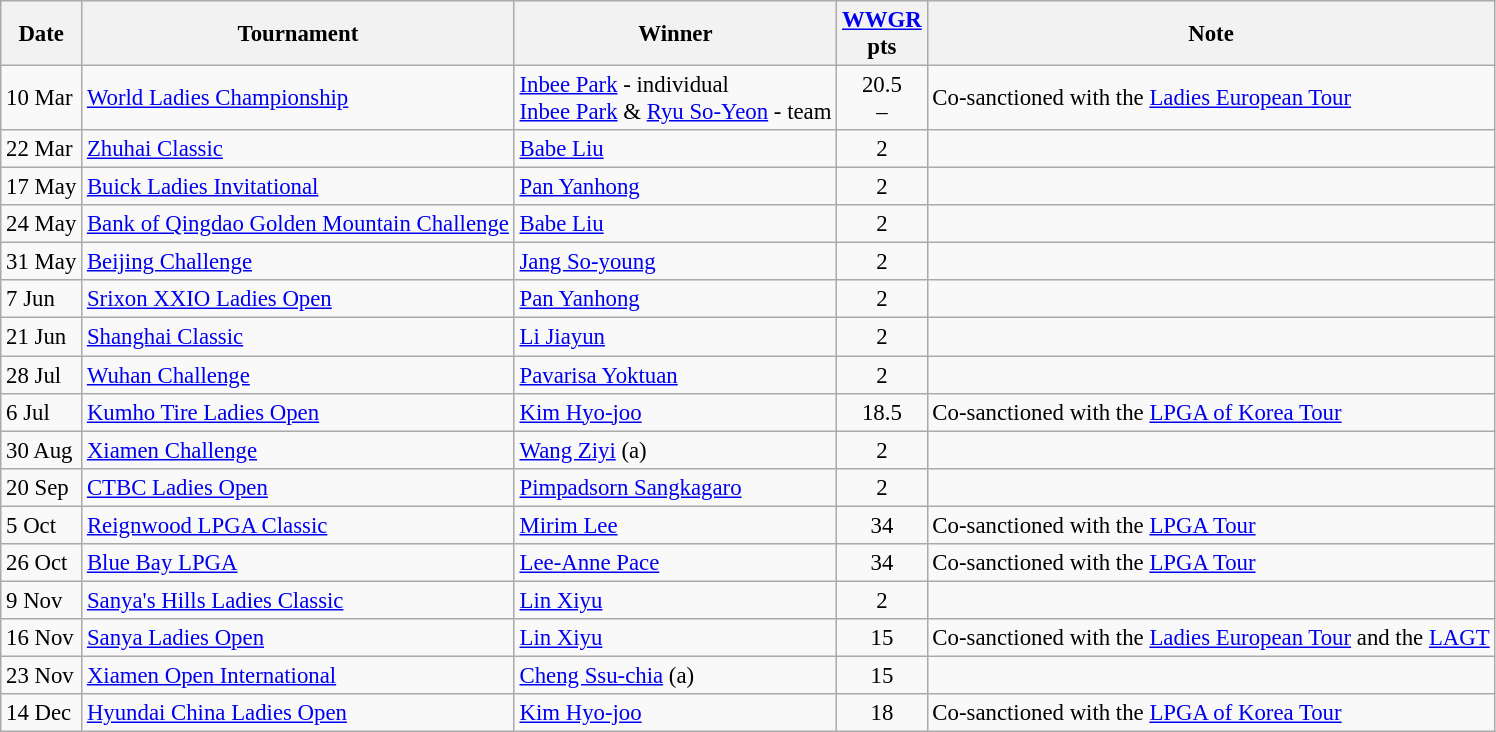<table class="wikitable sortable" style="font-size:95%;">
<tr>
<th>Date</th>
<th>Tournament</th>
<th>Winner</th>
<th><a href='#'>WWGR</a><br>pts</th>
<th>Note</th>
</tr>
<tr>
<td>10 Mar</td>
<td><a href='#'>World Ladies Championship</a></td>
<td> <a href='#'>Inbee Park</a> - individual<br> <a href='#'>Inbee Park</a> & <a href='#'>Ryu So-Yeon</a> - team</td>
<td align=center>20.5<br>–</td>
<td>Co-sanctioned with the <a href='#'>Ladies European Tour</a></td>
</tr>
<tr>
<td>22 Mar</td>
<td><a href='#'>Zhuhai Classic</a></td>
<td> <a href='#'>Babe Liu</a></td>
<td align=center>2</td>
<td></td>
</tr>
<tr>
<td>17 May</td>
<td><a href='#'>Buick Ladies Invitational</a></td>
<td> <a href='#'>Pan Yanhong</a></td>
<td align=center>2</td>
<td></td>
</tr>
<tr>
<td>24 May</td>
<td><a href='#'>Bank of Qingdao Golden Mountain Challenge</a></td>
<td> <a href='#'>Babe Liu</a></td>
<td align=center>2</td>
<td></td>
</tr>
<tr>
<td>31 May</td>
<td><a href='#'>Beijing Challenge</a></td>
<td> <a href='#'>Jang So-young</a></td>
<td align=center>2</td>
<td></td>
</tr>
<tr>
<td>7 Jun</td>
<td><a href='#'>Srixon XXIO Ladies Open</a></td>
<td> <a href='#'>Pan Yanhong</a></td>
<td align=center>2</td>
<td></td>
</tr>
<tr>
<td>21 Jun</td>
<td><a href='#'>Shanghai Classic</a></td>
<td> <a href='#'>Li Jiayun</a></td>
<td align=center>2</td>
<td></td>
</tr>
<tr>
<td>28 Jul</td>
<td><a href='#'>Wuhan Challenge</a></td>
<td> <a href='#'>Pavarisa Yoktuan</a></td>
<td align=center>2</td>
<td></td>
</tr>
<tr>
<td>6 Jul</td>
<td><a href='#'>Kumho Tire Ladies Open</a></td>
<td> <a href='#'>Kim Hyo-joo</a></td>
<td align=center>18.5</td>
<td>Co-sanctioned with the <a href='#'>LPGA of Korea Tour</a></td>
</tr>
<tr>
<td>30 Aug</td>
<td><a href='#'>Xiamen Challenge</a></td>
<td> <a href='#'>Wang Ziyi</a> (a)</td>
<td align=center>2</td>
<td></td>
</tr>
<tr>
<td>20 Sep</td>
<td><a href='#'>CTBC Ladies Open</a></td>
<td> <a href='#'>Pimpadsorn Sangkagaro</a></td>
<td align=center>2</td>
<td></td>
</tr>
<tr>
<td>5 Oct</td>
<td><a href='#'>Reignwood LPGA Classic</a></td>
<td> <a href='#'>Mirim Lee</a></td>
<td align=center>34</td>
<td>Co-sanctioned with the <a href='#'>LPGA Tour</a></td>
</tr>
<tr>
<td>26 Oct</td>
<td><a href='#'>Blue Bay LPGA</a></td>
<td> <a href='#'>Lee-Anne Pace</a></td>
<td align=center>34</td>
<td>Co-sanctioned with the <a href='#'>LPGA Tour</a></td>
</tr>
<tr>
<td>9 Nov</td>
<td><a href='#'>Sanya's Hills Ladies Classic</a></td>
<td> <a href='#'>Lin Xiyu</a></td>
<td align=center>2</td>
<td></td>
</tr>
<tr>
<td>16 Nov</td>
<td><a href='#'>Sanya Ladies Open</a></td>
<td> <a href='#'>Lin Xiyu</a></td>
<td align=center>15</td>
<td>Co-sanctioned with the <a href='#'>Ladies European Tour</a> and the <a href='#'>LAGT</a></td>
</tr>
<tr>
<td>23 Nov</td>
<td><a href='#'>Xiamen Open International</a></td>
<td> <a href='#'>Cheng Ssu-chia</a> (a)</td>
<td align=center>15</td>
<td></td>
</tr>
<tr>
<td>14 Dec</td>
<td><a href='#'>Hyundai China Ladies Open</a></td>
<td> <a href='#'>Kim Hyo-joo</a></td>
<td align=center>18</td>
<td>Co-sanctioned with the <a href='#'>LPGA of Korea Tour</a></td>
</tr>
</table>
